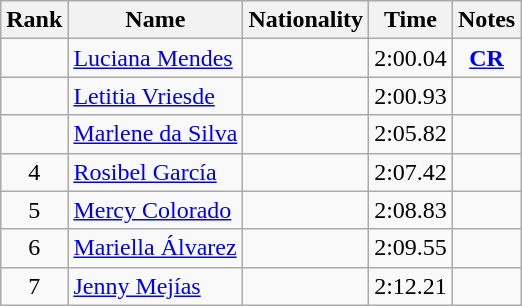<table class="wikitable sortable" style="text-align:center">
<tr>
<th>Rank</th>
<th>Name</th>
<th>Nationality</th>
<th>Time</th>
<th>Notes</th>
</tr>
<tr>
<td></td>
<td align=left><a href='#'>Luciana Mendes</a></td>
<td align=left></td>
<td>2:00.04</td>
<td><strong><a href='#'>CR</a></strong></td>
</tr>
<tr>
<td></td>
<td align=left><a href='#'>Letitia Vriesde</a></td>
<td align=left></td>
<td>2:00.93</td>
<td></td>
</tr>
<tr>
<td></td>
<td align=left><a href='#'>Marlene da Silva</a></td>
<td align=left></td>
<td>2:05.82</td>
<td></td>
</tr>
<tr>
<td>4</td>
<td align=left><a href='#'>Rosibel García</a></td>
<td align=left></td>
<td>2:07.42</td>
<td></td>
</tr>
<tr>
<td>5</td>
<td align=left><a href='#'>Mercy Colorado</a></td>
<td align=left></td>
<td>2:08.83</td>
<td></td>
</tr>
<tr>
<td>6</td>
<td align=left><a href='#'>Mariella Álvarez</a></td>
<td align=left></td>
<td>2:09.55</td>
<td></td>
</tr>
<tr>
<td>7</td>
<td align=left><a href='#'>Jenny Mejías</a></td>
<td align=left></td>
<td>2:12.21</td>
<td></td>
</tr>
</table>
